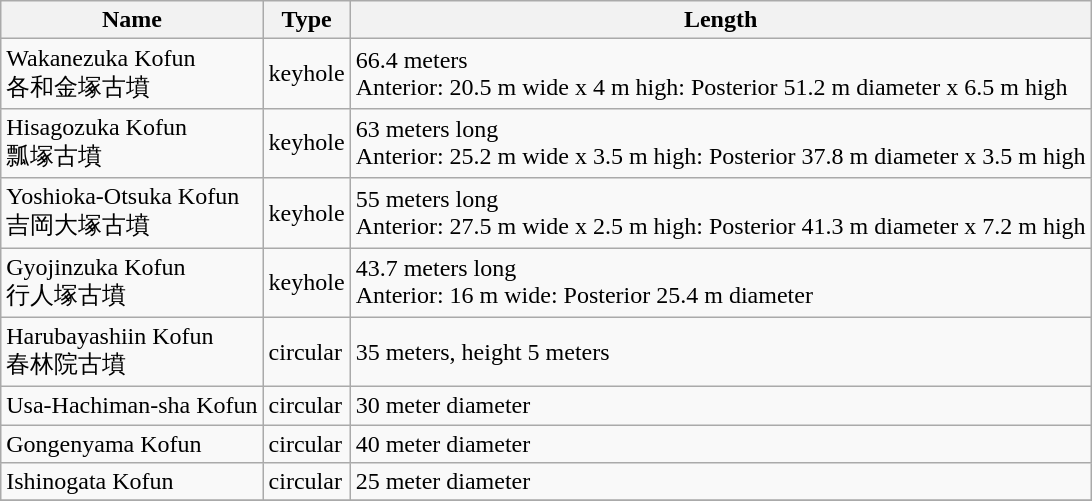<table class="wikitable">
<tr>
<th>Name</th>
<th>Type</th>
<th>Length</th>
</tr>
<tr>
<td>Wakanezuka Kofun<br>各和金塚古墳</td>
<td>keyhole</td>
<td>66.4 meters<br> Anterior: 20.5 m wide x 4 m high: Posterior 51.2 m diameter x 6.5 m high</td>
</tr>
<tr>
<td>Hisagozuka Kofun<br>瓢塚古墳</td>
<td>keyhole</td>
<td>63 meters long<br>Anterior: 25.2 m wide x 3.5 m high: Posterior 37.8 m diameter x 3.5 m high</td>
</tr>
<tr>
<td>Yoshioka-Otsuka Kofun <br>吉岡大塚古墳</td>
<td>keyhole</td>
<td>55 meters long<br>  Anterior: 27.5 m wide x 2.5 m high: Posterior 41.3 m diameter x 7.2 m high</td>
</tr>
<tr>
<td>Gyojinzuka Kofun<br>行人塚古墳</td>
<td>keyhole</td>
<td>43.7 meters long<br> Anterior: 16 m wide: Posterior 25.4 m diameter</td>
</tr>
<tr>
<td>Harubayashiin Kofun<br>春林院古墳</td>
<td>circular</td>
<td>35 meters, height 5 meters</td>
</tr>
<tr>
<td>Usa-Hachiman-sha Kofun</td>
<td>circular</td>
<td>30 meter diameter</td>
</tr>
<tr>
<td>Gongenyama Kofun</td>
<td>circular</td>
<td>40 meter diameter</td>
</tr>
<tr>
<td>Ishinogata Kofun</td>
<td>circular</td>
<td>25 meter diameter</td>
</tr>
<tr>
</tr>
</table>
